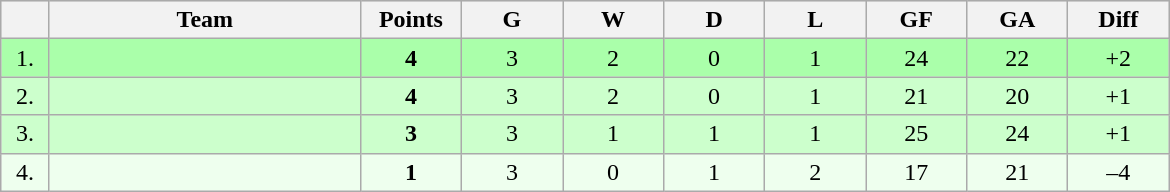<table class=wikitable style="text-align:center">
<tr bgcolor="#DCDCDC">
<th width="25"></th>
<th width="200">Team</th>
<th width="60">Points</th>
<th width="60">G</th>
<th width="60">W</th>
<th width="60">D</th>
<th width="60">L</th>
<th width="60">GF</th>
<th width="60">GA</th>
<th width="60">Diff</th>
</tr>
<tr bgcolor=#AAFFAA>
<td>1.</td>
<td align=left></td>
<td><strong>4</strong></td>
<td>3</td>
<td>2</td>
<td>0</td>
<td>1</td>
<td>24</td>
<td>22</td>
<td>+2</td>
</tr>
<tr bgcolor=#CCFFCC>
<td>2.</td>
<td align=left></td>
<td><strong>4</strong></td>
<td>3</td>
<td>2</td>
<td>0</td>
<td>1</td>
<td>21</td>
<td>20</td>
<td>+1</td>
</tr>
<tr bgcolor=#CCFFCC>
<td>3.</td>
<td align=left></td>
<td><strong>3</strong></td>
<td>3</td>
<td>1</td>
<td>1</td>
<td>1</td>
<td>25</td>
<td>24</td>
<td>+1</td>
</tr>
<tr bgcolor=#EEFFEE>
<td>4.</td>
<td align=left></td>
<td><strong>1</strong></td>
<td>3</td>
<td>0</td>
<td>1</td>
<td>2</td>
<td>17</td>
<td>21</td>
<td>–4</td>
</tr>
</table>
